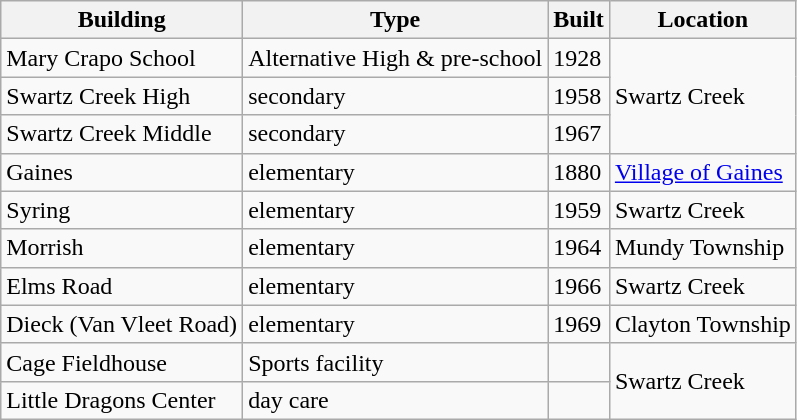<table class="wikitable">
<tr>
<th>Building</th>
<th>Type</th>
<th>Built</th>
<th>Location</th>
</tr>
<tr>
<td>Mary Crapo School</td>
<td>Alternative High & pre-school</td>
<td>1928</td>
<td rowspan=3>Swartz Creek</td>
</tr>
<tr>
<td>Swartz Creek High</td>
<td>secondary</td>
<td>1958</td>
</tr>
<tr>
<td>Swartz Creek Middle</td>
<td>secondary</td>
<td>1967</td>
</tr>
<tr>
<td>Gaines</td>
<td>elementary</td>
<td>1880</td>
<td><a href='#'>Village of Gaines</a></td>
</tr>
<tr>
<td>Syring</td>
<td>elementary</td>
<td>1959</td>
<td>Swartz Creek</td>
</tr>
<tr>
<td>Morrish</td>
<td>elementary</td>
<td>1964</td>
<td>Mundy Township</td>
</tr>
<tr>
<td>Elms Road</td>
<td>elementary</td>
<td>1966</td>
<td>Swartz Creek</td>
</tr>
<tr>
<td>Dieck (Van Vleet Road)</td>
<td>elementary</td>
<td>1969</td>
<td>Clayton Township</td>
</tr>
<tr>
<td>Cage Fieldhouse</td>
<td>Sports facility</td>
<td></td>
<td rowspan=2>Swartz Creek</td>
</tr>
<tr>
<td>Little Dragons Center</td>
<td>day care</td>
<td></td>
</tr>
</table>
